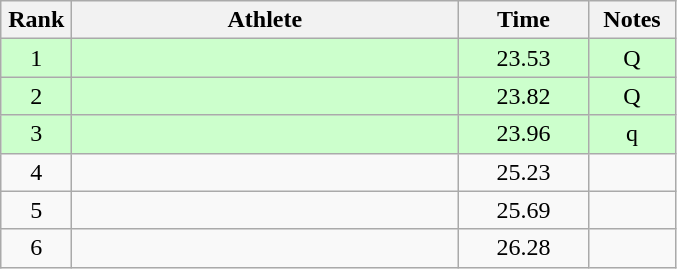<table class="wikitable" style="text-align:center">
<tr>
<th width=40>Rank</th>
<th width=250>Athlete</th>
<th width=80>Time</th>
<th width=50>Notes</th>
</tr>
<tr bgcolor="ccffcc">
<td>1</td>
<td align=left></td>
<td>23.53</td>
<td>Q</td>
</tr>
<tr bgcolor="ccffcc">
<td>2</td>
<td align=left></td>
<td>23.82</td>
<td>Q</td>
</tr>
<tr bgcolor="ccffcc">
<td>3</td>
<td align=left></td>
<td>23.96</td>
<td>q</td>
</tr>
<tr>
<td>4</td>
<td align=left></td>
<td>25.23</td>
<td></td>
</tr>
<tr>
<td>5</td>
<td align=left></td>
<td>25.69</td>
<td></td>
</tr>
<tr>
<td>6</td>
<td align=left></td>
<td>26.28</td>
<td></td>
</tr>
</table>
